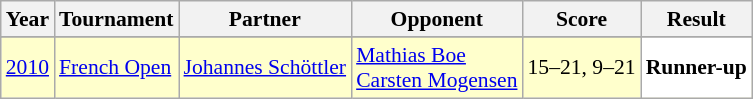<table class="sortable wikitable" style="font-size: 90%;">
<tr>
<th>Year</th>
<th>Tournament</th>
<th>Partner</th>
<th>Opponent</th>
<th>Score</th>
<th>Result</th>
</tr>
<tr>
</tr>
<tr style="background:#FFFFCC">
<td align="center"><a href='#'>2010</a></td>
<td align="left"><a href='#'>French Open</a></td>
<td align="left"> <a href='#'>Johannes Schöttler</a></td>
<td align="left"> <a href='#'>Mathias Boe</a><br> <a href='#'>Carsten Mogensen</a></td>
<td align="left">15–21, 9–21</td>
<td style="text-align: left; background:white"> <strong>Runner-up</strong></td>
</tr>
</table>
